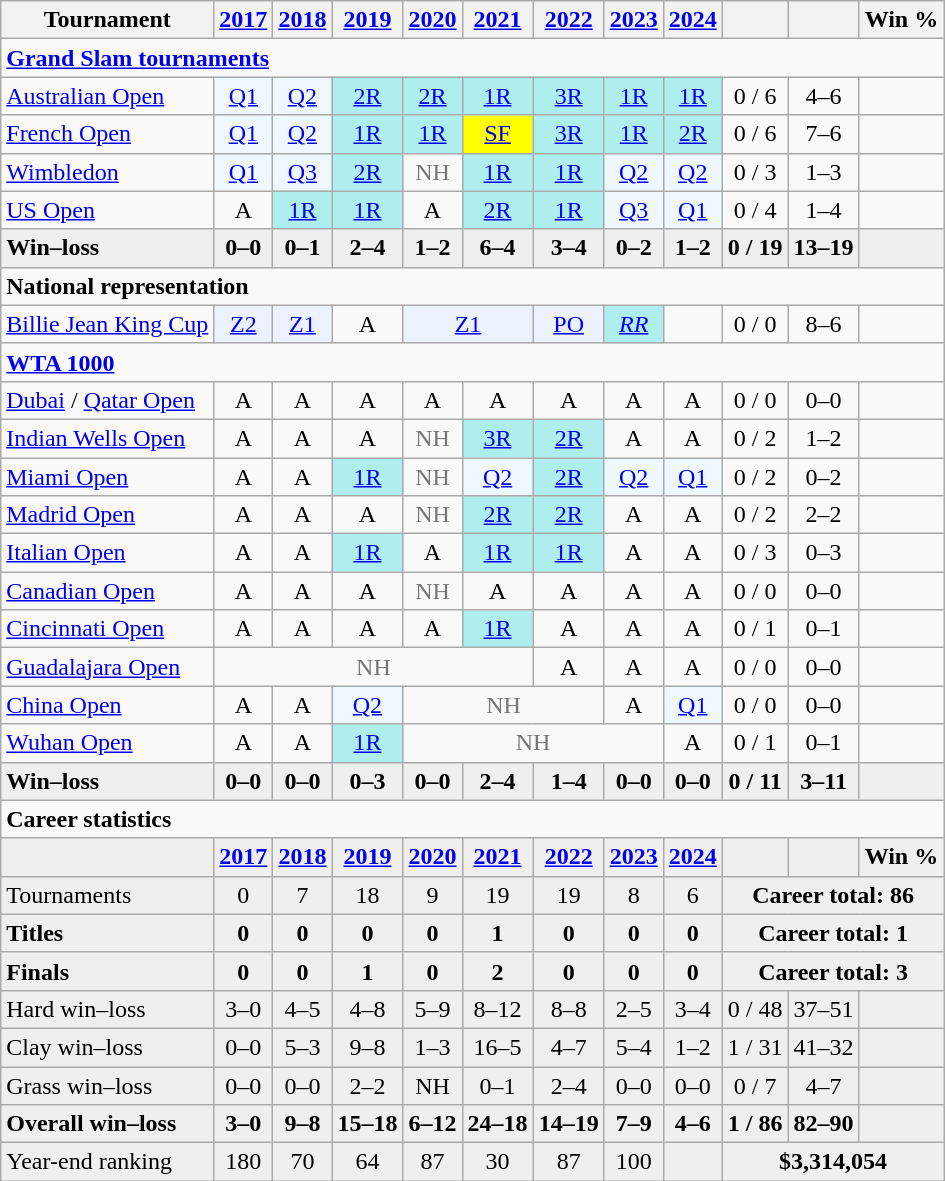<table class=wikitable style=text-align:center>
<tr>
<th>Tournament</th>
<th><a href='#'>2017</a></th>
<th><a href='#'>2018</a></th>
<th><a href='#'>2019</a></th>
<th><a href='#'>2020</a></th>
<th><a href='#'>2021</a></th>
<th><a href='#'>2022</a></th>
<th><a href='#'>2023</a></th>
<th><a href='#'>2024</a></th>
<th></th>
<th></th>
<th>Win %</th>
</tr>
<tr>
<td colspan="12" style="text-align:left"><strong><a href='#'>Grand Slam tournaments</a></strong></td>
</tr>
<tr>
<td style=text-align:left><a href='#'>Australian Open</a></td>
<td style=background:#f0f8ff><a href='#'>Q1</a></td>
<td style=background:#f0f8ff><a href='#'>Q2</a></td>
<td style=background:#afeeee><a href='#'>2R</a></td>
<td style=background:#afeeee><a href='#'>2R</a></td>
<td style=background:#afeeee><a href='#'>1R</a></td>
<td style=background:#afeeee><a href='#'>3R</a></td>
<td style=background:#afeeee><a href='#'>1R</a></td>
<td style=background:#afeeee><a href='#'>1R</a></td>
<td>0 / 6</td>
<td>4–6</td>
<td></td>
</tr>
<tr>
<td style=text-align:left><a href='#'>French Open</a></td>
<td style=background:#f0f8ff><a href='#'>Q1</a></td>
<td style=background:#f0f8ff><a href='#'>Q2</a></td>
<td style=background:#afeeee><a href='#'>1R</a></td>
<td style=background:#afeeee><a href='#'>1R</a></td>
<td style=background:yellow><a href='#'>SF</a></td>
<td style=background:#afeeee><a href='#'>3R</a></td>
<td style=background:#afeeee><a href='#'>1R</a></td>
<td style=background:#afeeee><a href='#'>2R</a></td>
<td>0 / 6</td>
<td>7–6</td>
<td></td>
</tr>
<tr>
<td style=text-align:left><a href='#'>Wimbledon</a></td>
<td style=background:#f0f8ff><a href='#'>Q1</a></td>
<td style=background:#f0f8ff><a href='#'>Q3</a></td>
<td style=background:#afeeee><a href='#'>2R</a></td>
<td style=color:#767676>NH</td>
<td style=background:#afeeee><a href='#'>1R</a></td>
<td style=background:#afeeee><a href='#'>1R</a></td>
<td style=background:#f0f8ff><a href='#'>Q2</a></td>
<td style=background:#f0f8ff><a href='#'>Q2</a></td>
<td>0 / 3</td>
<td>1–3</td>
<td></td>
</tr>
<tr>
<td style=text-align:left><a href='#'>US Open</a></td>
<td>A</td>
<td style=background:#afeeee><a href='#'>1R</a></td>
<td style=background:#afeeee><a href='#'>1R</a></td>
<td>A</td>
<td style=background:#afeeee><a href='#'>2R</a></td>
<td style=background:#afeeee><a href='#'>1R</a></td>
<td style=background:#f0f8ff><a href='#'>Q3</a></td>
<td style=background:#f0f8ff><a href='#'>Q1</a></td>
<td>0 / 4</td>
<td>1–4</td>
<td></td>
</tr>
<tr style=background:#efefef;font-weight:bold>
<td style=text-align:left>Win–loss</td>
<td>0–0</td>
<td>0–1</td>
<td>2–4</td>
<td>1–2</td>
<td>6–4</td>
<td>3–4</td>
<td>0–2</td>
<td>1–2</td>
<td>0 / 19</td>
<td>13–19</td>
<td></td>
</tr>
<tr>
<td colspan="12" style="text-align:left"><strong>National representation</strong></td>
</tr>
<tr>
<td style=text-align:left><a href='#'>Billie Jean King Cup</a></td>
<td style=background:#ecf2ff><a href='#'>Z2</a></td>
<td style=background:#ecf2ff><a href='#'>Z1</a></td>
<td>A</td>
<td colspan=2 style=background:#ecf2ff><a href='#'>Z1</a></td>
<td style=background:#ecf2ff><a href='#'>PO</a></td>
<td style=background:#afeeee><a href='#'><em>RR</em></a></td>
<td></td>
<td>0 / 0</td>
<td>8–6</td>
<td></td>
</tr>
<tr>
<td colspan="12" style="text-align:left"><strong><a href='#'>WTA 1000</a></strong></td>
</tr>
<tr>
<td style=text-align:left><a href='#'>Dubai</a> / <a href='#'>Qatar Open</a></td>
<td>A</td>
<td>A</td>
<td>A</td>
<td>A</td>
<td>A</td>
<td>A</td>
<td>A</td>
<td>A</td>
<td>0 / 0</td>
<td>0–0</td>
<td></td>
</tr>
<tr>
<td style=text-align:left><a href='#'>Indian Wells Open</a></td>
<td>A</td>
<td>A</td>
<td>A</td>
<td style=color:#767676>NH</td>
<td style=background:#afeeee><a href='#'>3R</a></td>
<td style=background:#afeeee><a href='#'>2R</a></td>
<td>A</td>
<td>A</td>
<td>0 / 2</td>
<td>1–2</td>
<td></td>
</tr>
<tr>
<td style=text-align:left><a href='#'>Miami Open</a></td>
<td>A</td>
<td>A</td>
<td style=background:#afeeee><a href='#'>1R</a></td>
<td style=color:#767676>NH</td>
<td style=background:#f0f8ff><a href='#'>Q2</a></td>
<td style=background:#afeeee><a href='#'>2R</a></td>
<td style=background:#f0f8ff><a href='#'>Q2</a></td>
<td style=background:#f0f8ff><a href='#'>Q1</a></td>
<td>0 / 2</td>
<td>0–2</td>
<td></td>
</tr>
<tr>
<td style=text-align:left><a href='#'>Madrid Open</a></td>
<td>A</td>
<td>A</td>
<td>A</td>
<td style=color:#767676>NH</td>
<td style=background:#afeeee><a href='#'>2R</a></td>
<td style=background:#afeeee><a href='#'>2R</a></td>
<td>A</td>
<td>A</td>
<td>0 / 2</td>
<td>2–2</td>
<td></td>
</tr>
<tr>
<td style=text-align:left><a href='#'>Italian Open</a></td>
<td>A</td>
<td>A</td>
<td style=background:#afeeee><a href='#'>1R</a></td>
<td>A</td>
<td style=background:#afeeee><a href='#'>1R</a></td>
<td style=background:#afeeee><a href='#'>1R</a></td>
<td>A</td>
<td>A</td>
<td>0 / 3</td>
<td>0–3</td>
<td></td>
</tr>
<tr>
<td style=text-align:left><a href='#'>Canadian Open</a></td>
<td>A</td>
<td>A</td>
<td>A</td>
<td style=color:#767676>NH</td>
<td>A</td>
<td>A</td>
<td>A</td>
<td>A</td>
<td>0 / 0</td>
<td>0–0</td>
<td></td>
</tr>
<tr>
<td style=text-align:left><a href='#'>Cincinnati Open</a></td>
<td>A</td>
<td>A</td>
<td>A</td>
<td>A</td>
<td style=background:#afeeee><a href='#'>1R</a></td>
<td>A</td>
<td>A</td>
<td>A</td>
<td>0 / 1</td>
<td>0–1</td>
<td></td>
</tr>
<tr>
<td style="text-align:left"><a href='#'>Guadalajara Open</a></td>
<td colspan="5" style="color:#767676">NH</td>
<td>A</td>
<td>A</td>
<td>A</td>
<td>0 / 0</td>
<td>0–0</td>
<td></td>
</tr>
<tr>
<td style=text-align:left><a href='#'>China Open</a></td>
<td>A</td>
<td>A</td>
<td style=background:#f0f8ff><a href='#'>Q2</a></td>
<td colspan=3 style=color:#767676>NH</td>
<td>A</td>
<td style=background:#f0f8ff><a href='#'>Q1</a></td>
<td>0 / 0</td>
<td>0–0</td>
<td></td>
</tr>
<tr>
<td style=text-align:left><a href='#'>Wuhan Open</a></td>
<td>A</td>
<td>A</td>
<td style=background:#afeeee><a href='#'>1R</a></td>
<td colspan=4 style=color:#767676>NH</td>
<td>A</td>
<td>0 / 1</td>
<td>0–1</td>
<td></td>
</tr>
<tr style=background:#efefef;font-weight:bold>
<td style=text-align:left>Win–loss</td>
<td>0–0</td>
<td>0–0</td>
<td>0–3</td>
<td>0–0</td>
<td>2–4</td>
<td>1–4</td>
<td>0–0</td>
<td>0–0</td>
<td>0 / 11</td>
<td>3–11</td>
<td></td>
</tr>
<tr>
<td colspan="12" style="text-align:left"><strong>Career statistics</strong></td>
</tr>
<tr style=background:#efefef;font-weight:bold>
<td></td>
<td><a href='#'>2017</a></td>
<td><a href='#'>2018</a></td>
<td><a href='#'>2019</a></td>
<td><a href='#'>2020</a></td>
<td><a href='#'>2021</a></td>
<td><a href='#'>2022</a></td>
<td><a href='#'>2023</a></td>
<td><a href='#'>2024</a></td>
<td></td>
<td></td>
<td>Win %</td>
</tr>
<tr style=background:#efefef>
<td style=text-align:left>Tournaments</td>
<td>0</td>
<td>7</td>
<td>18</td>
<td>9</td>
<td>19</td>
<td>19</td>
<td>8</td>
<td>6</td>
<td colspan="3"><strong>Career total: 86</strong></td>
</tr>
<tr style=background:#efefef;font-weight:bold>
<td style=text-align:left>Titles</td>
<td>0</td>
<td>0</td>
<td>0</td>
<td>0</td>
<td>1</td>
<td>0</td>
<td>0</td>
<td>0</td>
<td colspan="3">Career total: 1</td>
</tr>
<tr style=background:#efefef;font-weight:bold>
<td style=text-align:left>Finals</td>
<td>0</td>
<td>0</td>
<td>1</td>
<td>0</td>
<td>2</td>
<td>0</td>
<td>0</td>
<td>0</td>
<td colspan="3">Career total: 3</td>
</tr>
<tr style=background:#efefef>
<td style=text-align:left>Hard win–loss</td>
<td>3–0</td>
<td>4–5</td>
<td>4–8</td>
<td>5–9</td>
<td>8–12</td>
<td>8–8</td>
<td>2–5</td>
<td>3–4</td>
<td>0 / 48</td>
<td>37–51</td>
<td></td>
</tr>
<tr style=background:#efefef>
<td style=text-align:left>Clay win–loss</td>
<td>0–0</td>
<td>5–3</td>
<td>9–8</td>
<td>1–3</td>
<td>16–5</td>
<td>4–7</td>
<td>5–4</td>
<td>1–2</td>
<td>1 / 31</td>
<td>41–32</td>
<td></td>
</tr>
<tr style=background:#efefef>
<td style=text-align:left>Grass win–loss</td>
<td>0–0</td>
<td>0–0</td>
<td>2–2</td>
<td>NH</td>
<td>0–1</td>
<td>2–4</td>
<td>0–0</td>
<td>0–0</td>
<td>0 / 7</td>
<td>4–7</td>
<td></td>
</tr>
<tr style=background:#efefef;font-weight:bold>
<td style=text-align:left>Overall win–loss</td>
<td>3–0</td>
<td>9–8</td>
<td>15–18</td>
<td>6–12</td>
<td>24–18</td>
<td>14–19</td>
<td>7–9</td>
<td>4–6</td>
<td>1 / 86</td>
<td>82–90</td>
<td></td>
</tr>
<tr style=background:#efefef>
<td style=text-align:left>Year-end ranking</td>
<td>180</td>
<td>70</td>
<td>64</td>
<td>87</td>
<td>30</td>
<td>87</td>
<td>100</td>
<td></td>
<td colspan="3"><strong>$3,314,054</strong></td>
</tr>
</table>
